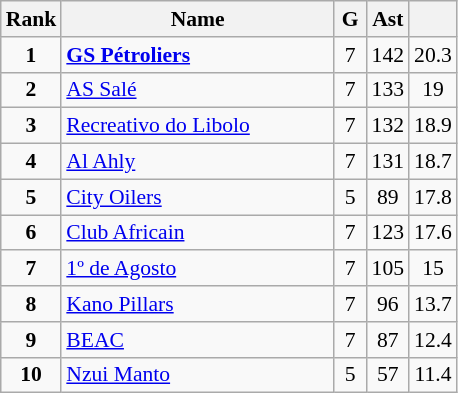<table class="wikitable" style="text-align:center; font-size:90%;">
<tr>
<th width=10px>Rank</th>
<th width=175px>Name</th>
<th width=15px>G</th>
<th width=10px>Ast</th>
<th width=10px></th>
</tr>
<tr>
<td><strong>1</strong></td>
<td align=left> <strong><a href='#'>GS Pétroliers</a></strong></td>
<td>7</td>
<td>142</td>
<td>20.3</td>
</tr>
<tr>
<td><strong>2</strong></td>
<td align=left> <a href='#'>AS Salé</a></td>
<td>7</td>
<td>133</td>
<td>19</td>
</tr>
<tr>
<td><strong>3</strong></td>
<td align=left> <a href='#'>Recreativo do Libolo</a></td>
<td>7</td>
<td>132</td>
<td>18.9</td>
</tr>
<tr>
<td><strong>4</strong></td>
<td align=left> <a href='#'>Al Ahly</a></td>
<td>7</td>
<td>131</td>
<td>18.7</td>
</tr>
<tr>
<td><strong>5</strong></td>
<td align=left> <a href='#'>City Oilers</a></td>
<td>5</td>
<td>89</td>
<td>17.8</td>
</tr>
<tr>
<td><strong>6</strong></td>
<td align=left> <a href='#'>Club Africain</a></td>
<td>7</td>
<td>123</td>
<td>17.6</td>
</tr>
<tr>
<td><strong>7</strong></td>
<td align=left> <a href='#'>1º de Agosto</a></td>
<td>7</td>
<td>105</td>
<td>15</td>
</tr>
<tr>
<td><strong>8</strong></td>
<td align=left> <a href='#'>Kano Pillars</a></td>
<td>7</td>
<td>96</td>
<td>13.7</td>
</tr>
<tr>
<td><strong>9</strong></td>
<td align=left> <a href='#'>BEAC</a></td>
<td>7</td>
<td>87</td>
<td>12.4</td>
</tr>
<tr>
<td><strong>10</strong></td>
<td align=left> <a href='#'>Nzui Manto</a></td>
<td>5</td>
<td>57</td>
<td>11.4</td>
</tr>
</table>
